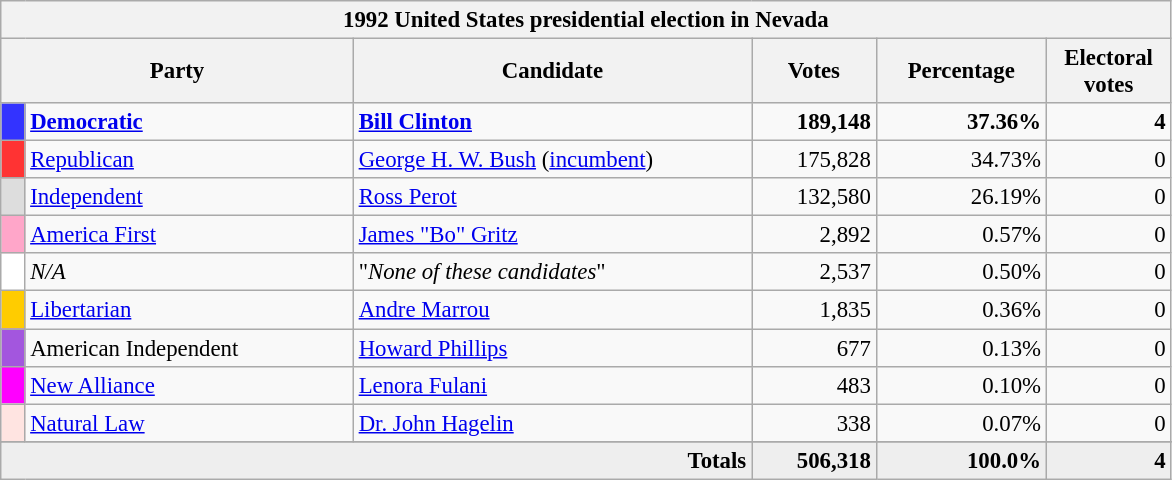<table class="wikitable" style="font-size: 95%;">
<tr>
<th colspan="6">1992 United States presidential election in Nevada</th>
</tr>
<tr>
<th colspan="2" style="width: 15em">Party</th>
<th style="width: 17em">Candidate</th>
<th style="width: 5em">Votes</th>
<th style="width: 7em">Percentage</th>
<th style="width: 5em">Electoral votes</th>
</tr>
<tr>
<th style="background-color:#3333FF; width: 3px"></th>
<td style="width: 130px"><strong><a href='#'>Democratic</a></strong></td>
<td><strong><a href='#'>Bill Clinton</a></strong></td>
<td align="right"><strong>189,148</strong></td>
<td align="right"><strong>37.36%</strong></td>
<td align="right"><strong>4</strong></td>
</tr>
<tr>
<th style="background-color:#FF3333; width: 3px"></th>
<td style="width: 130px"><a href='#'>Republican</a></td>
<td><a href='#'>George H. W. Bush</a> (<a href='#'>incumbent</a>)</td>
<td align="right">175,828</td>
<td align="right">34.73%</td>
<td align="right">0</td>
</tr>
<tr>
<th style="background-color:#DDDDDD; width: 3px"></th>
<td style="width: 130px"><a href='#'>Independent</a></td>
<td><a href='#'>Ross Perot</a></td>
<td align="right">132,580</td>
<td align="right">26.19%</td>
<td align="right">0</td>
</tr>
<tr>
<th style="background-color:#FFA6C9; width: 3px"></th>
<td style="width: 130px"><a href='#'>America First</a></td>
<td><a href='#'>James "Bo" Gritz</a></td>
<td align="right">2,892</td>
<td align="right">0.57%</td>
<td align="right">0</td>
</tr>
<tr>
<th style="background-color:#FFFFFF; width: 3px"></th>
<td style="width: 130px"><em>N/A</em></td>
<td>"<em>None of these candidates</em>"</td>
<td align="right">2,537</td>
<td align="right">0.50%</td>
<td align="right">0</td>
</tr>
<tr>
<th style="background-color:#FFCC00; width: 3px"></th>
<td style="width: 130px"><a href='#'>Libertarian</a></td>
<td><a href='#'>Andre Marrou</a></td>
<td align="right">1,835</td>
<td align="right">0.36%</td>
<td align="right">0</td>
</tr>
<tr>
<th style="background-color:#A356DE; width: 3px"></th>
<td style="width: 130px">American Independent</td>
<td><a href='#'>Howard Phillips</a></td>
<td align="right">677</td>
<td align="right">0.13%</td>
<td align="right">0</td>
</tr>
<tr>
<th style="background-color:#FF00FF; width: 3px"></th>
<td style="width: 130px"><a href='#'>New Alliance</a></td>
<td><a href='#'>Lenora Fulani</a></td>
<td align="right">483</td>
<td align="right">0.10%</td>
<td align="right">0</td>
</tr>
<tr>
<th style="background-color:#ffe4e1; width: 3px"></th>
<td style="width: 130px"><a href='#'>Natural Law</a></td>
<td><a href='#'>Dr. John Hagelin</a></td>
<td align="right">338</td>
<td align="right">0.07%</td>
<td align="right">0</td>
</tr>
<tr>
</tr>
<tr bgcolor="#EEEEEE">
<td colspan="3" align="right"><strong>Totals</strong></td>
<td align="right"><strong>506,318</strong></td>
<td align="right"><strong>100.0%</strong></td>
<td align="right"><strong>4</strong></td>
</tr>
</table>
